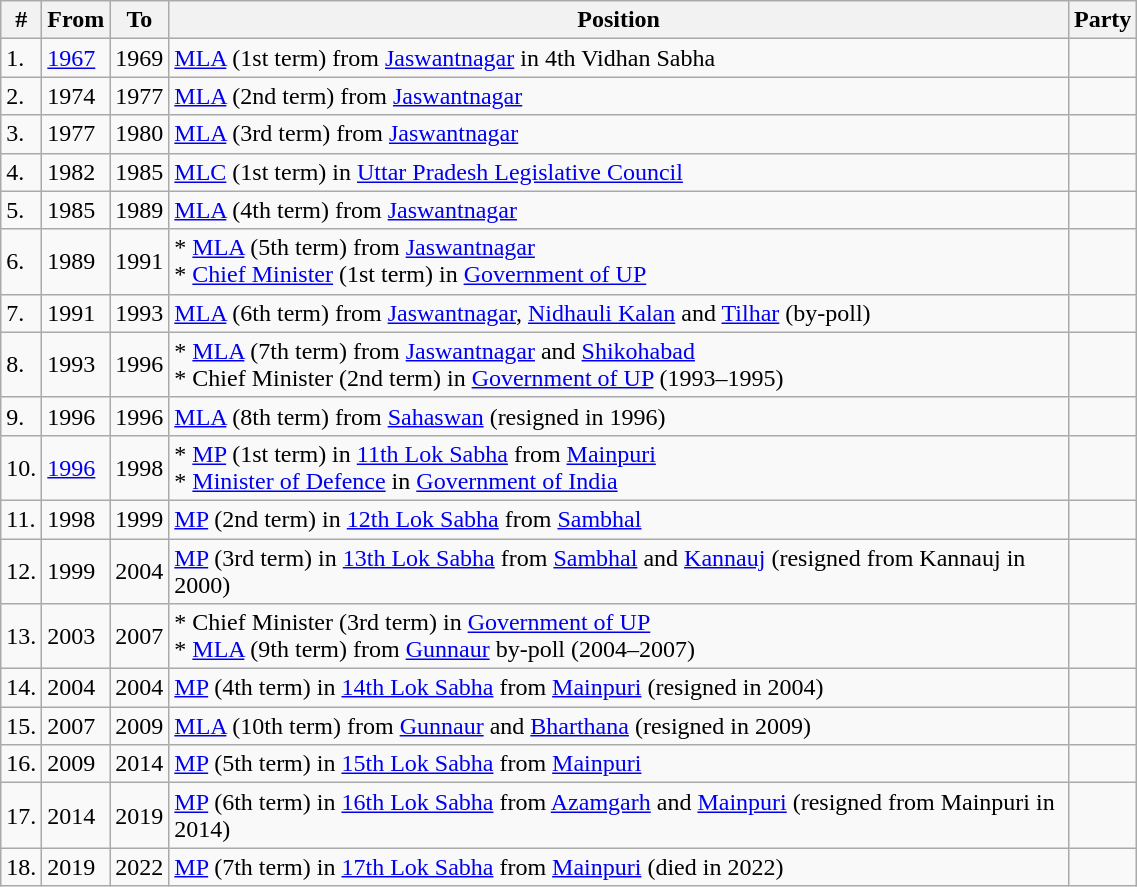<table class="wikitable sortable" width=60%>
<tr>
<th>#</th>
<th>From</th>
<th>To</th>
<th>Position</th>
<th colspan=2>Party</th>
</tr>
<tr>
<td>1.</td>
<td><a href='#'>1967</a></td>
<td>1969</td>
<td><a href='#'>MLA</a> (1st term) from <a href='#'>Jaswantnagar</a> in 4th Vidhan Sabha</td>
<td></td>
</tr>
<tr>
<td>2.</td>
<td>1974</td>
<td>1977</td>
<td><a href='#'>MLA</a> (2nd term) from <a href='#'>Jaswantnagar</a></td>
<td></td>
</tr>
<tr>
<td>3.</td>
<td>1977</td>
<td>1980</td>
<td><a href='#'>MLA</a> (3rd term) from <a href='#'>Jaswantnagar</a></td>
<td></td>
</tr>
<tr>
<td>4.</td>
<td>1982</td>
<td>1985</td>
<td><a href='#'>MLC</a> (1st term) in <a href='#'>Uttar Pradesh Legislative Council</a></td>
<td></td>
</tr>
<tr>
<td>5.</td>
<td>1985</td>
<td>1989</td>
<td><a href='#'>MLA</a> (4th term) from <a href='#'>Jaswantnagar</a></td>
<td></td>
</tr>
<tr>
<td>6.</td>
<td>1989</td>
<td>1991</td>
<td>* <a href='#'>MLA</a> (5th term) from <a href='#'>Jaswantnagar</a> <br> * <a href='#'>Chief Minister</a> (1st term) in <a href='#'>Government of UP</a></td>
<td></td>
</tr>
<tr>
<td>7.</td>
<td>1991</td>
<td>1993</td>
<td><a href='#'>MLA</a> (6th term) from <a href='#'>Jaswantnagar</a>, <a href='#'>Nidhauli Kalan</a> and <a href='#'>Tilhar</a> (by-poll)</td>
<td></td>
</tr>
<tr>
<td>8.</td>
<td>1993</td>
<td>1996</td>
<td>* <a href='#'>MLA</a> (7th term) from <a href='#'>Jaswantnagar</a> and <a href='#'>Shikohabad</a> <br> * Chief Minister (2nd term) in <a href='#'>Government of UP</a> (1993–1995)</td>
<td></td>
</tr>
<tr>
<td>9.</td>
<td>1996</td>
<td>1996</td>
<td><a href='#'>MLA</a> (8th term) from <a href='#'>Sahaswan</a> (resigned in 1996)</td>
<td></td>
</tr>
<tr>
<td>10.</td>
<td><a href='#'>1996</a></td>
<td>1998</td>
<td>* <a href='#'>MP</a> (1st term) in <a href='#'>11th Lok Sabha</a> from <a href='#'>Mainpuri</a> <br> * <a href='#'>Minister of Defence</a> in <a href='#'>Government of India</a></td>
<td></td>
</tr>
<tr>
<td>11.</td>
<td>1998</td>
<td>1999</td>
<td><a href='#'>MP</a> (2nd term) in <a href='#'>12th Lok Sabha</a> from <a href='#'>Sambhal</a></td>
<td></td>
</tr>
<tr>
<td>12.</td>
<td>1999</td>
<td>2004</td>
<td><a href='#'>MP</a> (3rd term) in <a href='#'>13th Lok Sabha</a> from <a href='#'>Sambhal</a> and <a href='#'>Kannauj</a> (resigned from Kannauj in 2000)</td>
<td></td>
</tr>
<tr>
<td>13.</td>
<td>2003</td>
<td>2007</td>
<td>* Chief Minister (3rd term) in <a href='#'>Government of UP</a> <br> * <a href='#'>MLA</a> (9th term) from <a href='#'>Gunnaur</a> by-poll (2004–2007)</td>
<td></td>
</tr>
<tr>
<td>14.</td>
<td>2004</td>
<td>2004</td>
<td><a href='#'>MP</a> (4th term) in <a href='#'>14th Lok Sabha</a> from <a href='#'>Mainpuri</a> (resigned in 2004)</td>
<td></td>
</tr>
<tr>
<td>15.</td>
<td>2007</td>
<td>2009</td>
<td><a href='#'>MLA</a> (10th term) from <a href='#'>Gunnaur</a> and <a href='#'>Bharthana</a> (resigned in 2009)</td>
<td></td>
</tr>
<tr>
<td>16.</td>
<td>2009</td>
<td>2014</td>
<td><a href='#'>MP</a> (5th term) in <a href='#'>15th Lok Sabha</a> from <a href='#'>Mainpuri</a></td>
<td></td>
</tr>
<tr>
<td>17.</td>
<td>2014</td>
<td>2019</td>
<td><a href='#'>MP</a> (6th term) in <a href='#'>16th Lok Sabha</a> from <a href='#'>Azamgarh</a> and <a href='#'>Mainpuri</a> (resigned from Mainpuri in 2014)</td>
<td></td>
</tr>
<tr>
<td>18.</td>
<td>2019</td>
<td>2022</td>
<td><a href='#'>MP</a> (7th term) in <a href='#'>17th Lok Sabha</a> from <a href='#'>Mainpuri</a> (died in 2022)</td>
<td></td>
</tr>
</table>
